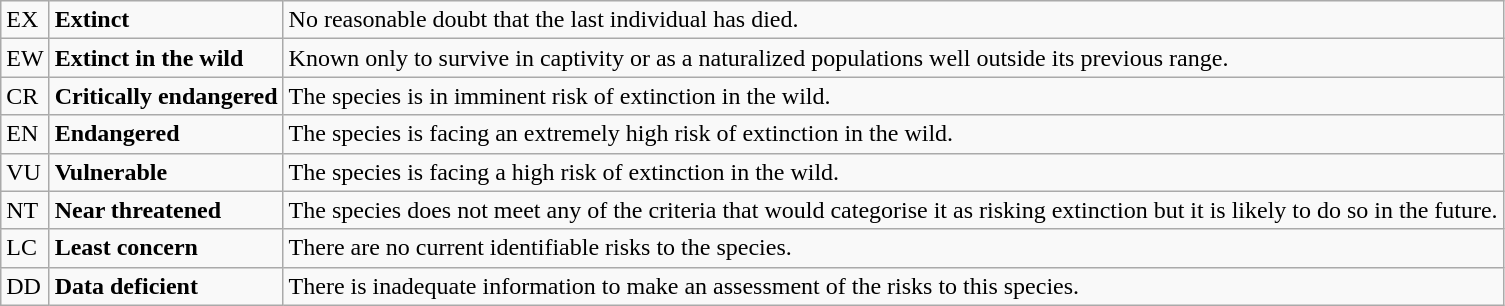<table class="wikitable" style="text-align:left">
<tr>
<td>EX</td>
<td><strong>Extinct</strong></td>
<td>No reasonable doubt that the last individual has died.</td>
</tr>
<tr>
<td>EW</td>
<td><strong>Extinct in the wild</strong></td>
<td>Known only to survive in captivity or as a naturalized populations well outside its previous range.</td>
</tr>
<tr>
<td>CR</td>
<td><strong>Critically endangered</strong></td>
<td>The species is in imminent risk of extinction in the wild.</td>
</tr>
<tr>
<td>EN</td>
<td><strong>Endangered</strong></td>
<td>The species is facing an extremely high risk of extinction in the wild.</td>
</tr>
<tr>
<td>VU</td>
<td><strong>Vulnerable</strong></td>
<td>The species is facing a high risk of extinction in the wild.</td>
</tr>
<tr>
<td>NT</td>
<td><strong>Near threatened</strong></td>
<td>The species does not meet any of the criteria that would categorise it as risking extinction but it is likely to do so in the future.</td>
</tr>
<tr>
<td>LC</td>
<td><strong>Least concern</strong></td>
<td>There are no current identifiable risks to the species.</td>
</tr>
<tr>
<td>DD</td>
<td><strong>Data deficient</strong></td>
<td>There is inadequate information to make an assessment of the risks to this species.</td>
</tr>
</table>
